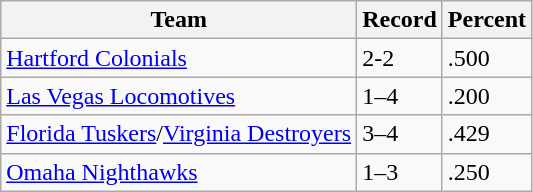<table class="wikitable">
<tr>
<th>Team</th>
<th>Record</th>
<th>Percent</th>
</tr>
<tr>
<td><a href='#'>Hartford Colonials</a></td>
<td>2-2</td>
<td>.500</td>
</tr>
<tr>
<td><a href='#'>Las Vegas Locomotives</a></td>
<td>1–4</td>
<td>.200</td>
</tr>
<tr>
<td><a href='#'>Florida Tuskers</a>/<a href='#'>Virginia Destroyers</a></td>
<td>3–4</td>
<td>.429</td>
</tr>
<tr>
<td><a href='#'>Omaha Nighthawks</a></td>
<td>1–3</td>
<td>.250</td>
</tr>
</table>
